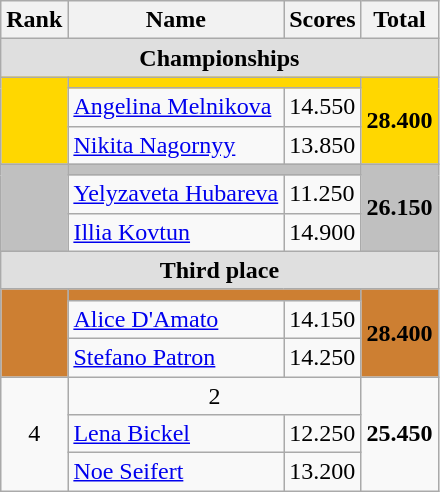<table class="wikitable" white-space:nowrap">
<tr>
<th>Rank</th>
<th>Name</th>
<th>Scores</th>
<th>Total</th>
</tr>
<tr bgcolor="DFDFDF">
<td colspan="4" align="center"><strong>Championships</strong></td>
</tr>
<tr bgcolor="gold">
<td rowspan="3" align=center></td>
<td align=center colspan="2"></td>
<td rowspan="3"><strong>28.400</strong></td>
</tr>
<tr>
<td><a href='#'>Angelina Melnikova</a></td>
<td> 14.550</td>
</tr>
<tr>
<td><a href='#'>Nikita Nagornyy</a></td>
<td> 13.850</td>
</tr>
<tr bgcolor="silver">
<td rowspan="3" align=center></td>
<td align=center colspan="2"></td>
<td rowspan="3"><strong>26.150</strong></td>
</tr>
<tr>
<td><a href='#'>Yelyzaveta Hubareva</a></td>
<td> 11.250</td>
</tr>
<tr>
<td><a href='#'>Illia Kovtun</a></td>
<td> 14.900</td>
</tr>
<tr bgcolor="DFDFDF">
<td colspan="4" align="center"><strong>Third place</strong></td>
</tr>
<tr bgcolor="CD7F32">
<td rowspan="3" align=center></td>
<td align=center colspan="2"></td>
<td rowspan="3"><strong>28.400</strong></td>
</tr>
<tr>
<td><a href='#'>Alice D'Amato</a></td>
<td> 14.150</td>
</tr>
<tr>
<td><a href='#'>Stefano Patron</a></td>
<td> 14.250</td>
</tr>
<tr>
<td rowspan="3" align=center>4</td>
<td align=center colspan="2"> 2</td>
<td rowspan="3"><strong>25.450</strong></td>
</tr>
<tr>
<td><a href='#'>Lena Bickel</a></td>
<td> 12.250</td>
</tr>
<tr>
<td><a href='#'>Noe Seifert</a></td>
<td> 13.200</td>
</tr>
</table>
